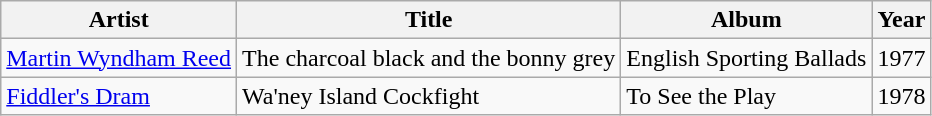<table class="wikitable">
<tr>
<th>Artist</th>
<th>Title</th>
<th>Album</th>
<th>Year</th>
</tr>
<tr>
<td><a href='#'>Martin Wyndham Reed</a></td>
<td>The charcoal black and the bonny grey</td>
<td>English Sporting Ballads</td>
<td>1977</td>
</tr>
<tr>
<td><a href='#'>Fiddler's Dram</a></td>
<td>Wa'ney Island Cockfight</td>
<td>To See the Play</td>
<td>1978</td>
</tr>
</table>
